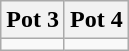<table class="wikitable">
<tr>
<th width=50%>Pot 3</th>
<th width=50%>Pot 4</th>
</tr>
<tr>
<td></td>
<td></td>
</tr>
</table>
